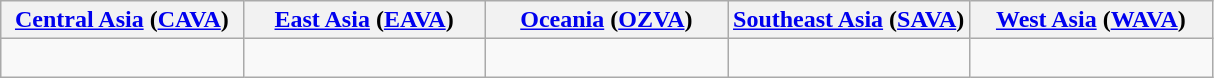<table class="wikitable">
<tr>
<th style="width:20%;"><a href='#'>Central Asia</a> (<a href='#'>CAVA</a>)</th>
<th style="width:20%;"><a href='#'>East Asia</a> (<a href='#'>EAVA</a>)</th>
<th style="width:20%;"><a href='#'>Oceania</a> (<a href='#'>OZVA</a>)</th>
<th style="width:20%;"><a href='#'>Southeast Asia</a> (<a href='#'>SAVA</a>)</th>
<th style="width:20%;"><a href='#'>West Asia</a> (<a href='#'>WAVA</a>)</th>
</tr>
<tr>
<td valign=top><br></td>
<td valign=top><br></td>
<td valign=top></td>
<td valign=top><br></td>
<td valign=top><br></td>
</tr>
</table>
